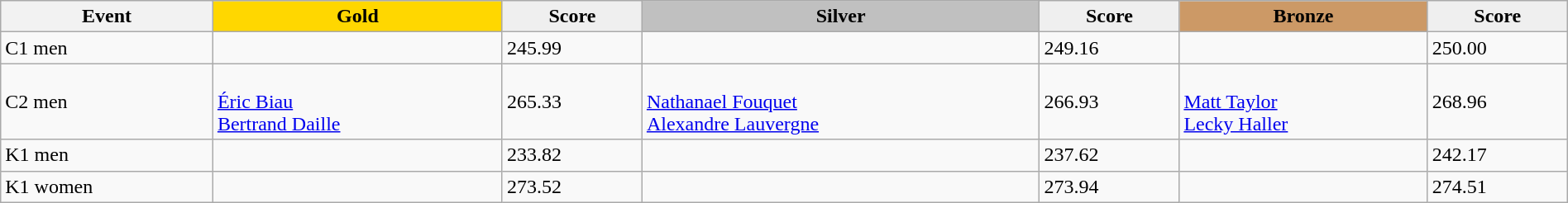<table class="wikitable" width=100%>
<tr>
<th>Event</th>
<td align=center bgcolor="gold"><strong>Gold</strong></td>
<td align=center bgcolor="EFEFEF"><strong>Score</strong></td>
<td align=center bgcolor="silver"><strong>Silver</strong></td>
<td align=center bgcolor="EFEFEF"><strong>Score</strong></td>
<td align=center bgcolor="CC9966"><strong>Bronze</strong></td>
<td align=center bgcolor="EFEFEF"><strong>Score</strong></td>
</tr>
<tr>
<td>C1 men</td>
<td></td>
<td>245.99</td>
<td></td>
<td>249.16</td>
<td></td>
<td>250.00</td>
</tr>
<tr>
<td>C2 men</td>
<td><br><a href='#'>Éric Biau</a><br><a href='#'>Bertrand Daille</a></td>
<td>265.33</td>
<td><br><a href='#'>Nathanael Fouquet</a><br><a href='#'>Alexandre Lauvergne</a></td>
<td>266.93</td>
<td><br><a href='#'>Matt Taylor</a><br><a href='#'>Lecky Haller</a></td>
<td>268.96</td>
</tr>
<tr>
<td>K1 men</td>
<td></td>
<td>233.82</td>
<td></td>
<td>237.62</td>
<td></td>
<td>242.17</td>
</tr>
<tr>
<td>K1 women</td>
<td></td>
<td>273.52</td>
<td></td>
<td>273.94</td>
<td></td>
<td>274.51</td>
</tr>
</table>
